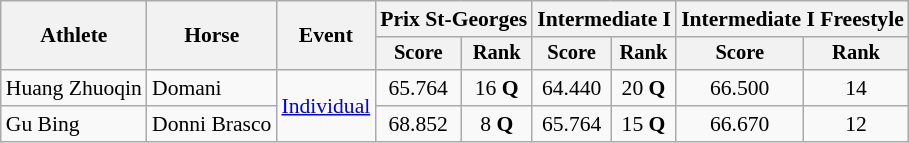<table class=wikitable style=font-size:90%;text-align:center>
<tr>
<th rowspan="2">Athlete</th>
<th rowspan="2">Horse</th>
<th rowspan="2">Event</th>
<th colspan="2">Prix St-Georges</th>
<th colspan="2">Intermediate I</th>
<th colspan="2">Intermediate I Freestyle</th>
</tr>
<tr style="font-size:95%">
<th>Score</th>
<th>Rank</th>
<th>Score</th>
<th>Rank</th>
<th>Score</th>
<th>Rank</th>
</tr>
<tr>
<td align=left>Huang Zhuoqin</td>
<td align=left>Domani</td>
<td rowspan=2 align=left><a href='#'>Individual</a></td>
<td>65.764</td>
<td>16 <strong>Q</strong></td>
<td>64.440</td>
<td>20 <strong>Q</strong></td>
<td>66.500</td>
<td>14</td>
</tr>
<tr>
<td align=left>Gu Bing</td>
<td align=left>Donni Brasco</td>
<td>68.852</td>
<td>8 <strong>Q</strong></td>
<td>65.764</td>
<td>15 <strong>Q</strong></td>
<td>66.670</td>
<td>12</td>
</tr>
</table>
